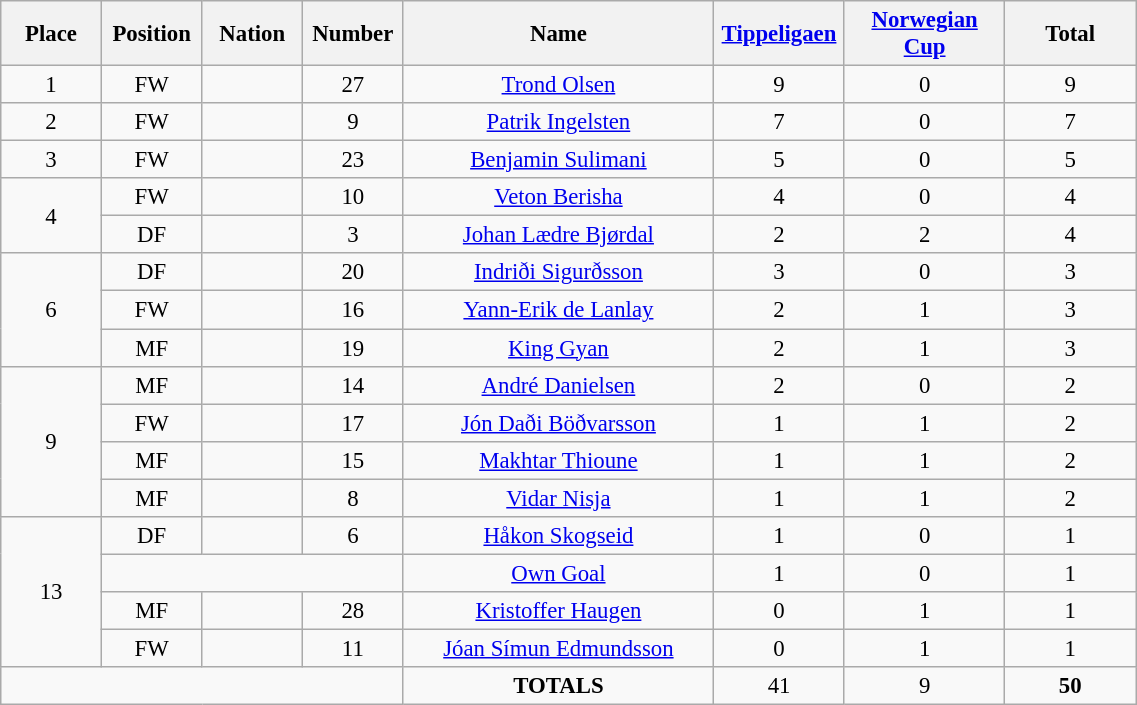<table class="wikitable" style="font-size: 95%; text-align: center;">
<tr>
<th width=60>Place</th>
<th width=60>Position</th>
<th width=60>Nation</th>
<th width=60>Number</th>
<th width=200>Name</th>
<th width=80><a href='#'>Tippeligaen</a></th>
<th width=100><a href='#'>Norwegian Cup</a></th>
<th width=80><strong>Total</strong></th>
</tr>
<tr>
<td>1</td>
<td>FW</td>
<td></td>
<td>27</td>
<td><a href='#'>Trond Olsen</a></td>
<td>9</td>
<td>0</td>
<td>9</td>
</tr>
<tr>
<td>2</td>
<td>FW</td>
<td></td>
<td>9</td>
<td><a href='#'>Patrik Ingelsten</a></td>
<td>7</td>
<td>0</td>
<td>7</td>
</tr>
<tr>
<td>3</td>
<td>FW</td>
<td></td>
<td>23</td>
<td><a href='#'>Benjamin Sulimani</a></td>
<td>5</td>
<td>0</td>
<td>5</td>
</tr>
<tr>
<td rowspan=2>4</td>
<td>FW</td>
<td></td>
<td>10</td>
<td><a href='#'>Veton Berisha</a></td>
<td>4</td>
<td>0</td>
<td>4</td>
</tr>
<tr>
<td>DF</td>
<td></td>
<td>3</td>
<td><a href='#'>Johan Lædre Bjørdal</a></td>
<td>2</td>
<td>2</td>
<td>4</td>
</tr>
<tr>
<td rowspan=3>6</td>
<td>DF</td>
<td></td>
<td>20</td>
<td><a href='#'>Indriði Sigurðsson</a></td>
<td>3</td>
<td>0</td>
<td>3</td>
</tr>
<tr>
<td>FW</td>
<td></td>
<td>16</td>
<td><a href='#'>Yann-Erik de Lanlay</a></td>
<td>2</td>
<td>1</td>
<td>3</td>
</tr>
<tr>
<td>MF</td>
<td></td>
<td>19</td>
<td><a href='#'>King Gyan</a></td>
<td>2</td>
<td>1</td>
<td>3</td>
</tr>
<tr>
<td rowspan=4>9</td>
<td>MF</td>
<td></td>
<td>14</td>
<td><a href='#'>André Danielsen</a></td>
<td>2</td>
<td>0</td>
<td>2</td>
</tr>
<tr>
<td>FW</td>
<td></td>
<td>17</td>
<td><a href='#'>Jón Daði Böðvarsson</a></td>
<td>1</td>
<td>1</td>
<td>2</td>
</tr>
<tr>
<td>MF</td>
<td></td>
<td>15</td>
<td><a href='#'>Makhtar Thioune</a></td>
<td>1</td>
<td>1</td>
<td>2</td>
</tr>
<tr>
<td>MF</td>
<td></td>
<td>8</td>
<td><a href='#'>Vidar Nisja</a></td>
<td>1</td>
<td>1</td>
<td>2</td>
</tr>
<tr>
<td rowspan=4>13</td>
<td>DF</td>
<td></td>
<td>6</td>
<td><a href='#'>Håkon Skogseid</a></td>
<td>1</td>
<td>0</td>
<td>1</td>
</tr>
<tr>
<td colspan=3></td>
<td><a href='#'>Own Goal</a></td>
<td>1</td>
<td>0</td>
<td>1</td>
</tr>
<tr>
<td>MF</td>
<td></td>
<td>28</td>
<td><a href='#'>Kristoffer Haugen</a></td>
<td>0</td>
<td>1</td>
<td>1</td>
</tr>
<tr>
<td>FW</td>
<td></td>
<td>11</td>
<td><a href='#'>Jóan Símun Edmundsson</a></td>
<td>0</td>
<td>1</td>
<td>1</td>
</tr>
<tr>
<td colspan=4></td>
<td><strong>TOTALS</strong></td>
<td>41</td>
<td>9</td>
<td><strong>50</strong></td>
</tr>
</table>
